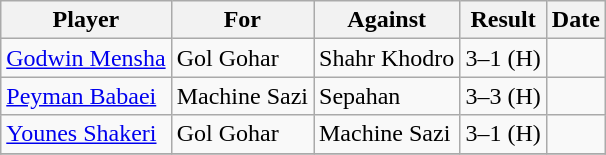<table class="wikitable sortable">
<tr>
<th>Player</th>
<th>For</th>
<th>Against</th>
<th align=center>Result</th>
<th>Date</th>
</tr>
<tr>
<td> <a href='#'>Godwin Mensha</a></td>
<td>Gol Gohar</td>
<td>Shahr Khodro</td>
<td align=center>3–1 (H)</td>
<td></td>
</tr>
<tr>
<td> <a href='#'>Peyman Babaei</a></td>
<td>Machine Sazi</td>
<td>Sepahan</td>
<td align=center>3–3 (H)</td>
<td></td>
</tr>
<tr>
<td> <a href='#'>Younes Shakeri</a></td>
<td>Gol Gohar</td>
<td>Machine Sazi</td>
<td align=center>3–1 (H)</td>
<td></td>
</tr>
<tr>
</tr>
</table>
